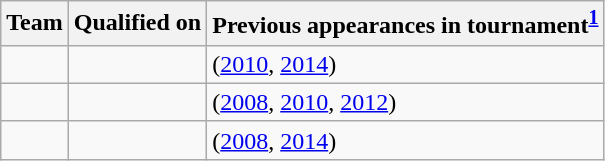<table class="wikitable sortable" style="text-align: left;">
<tr>
<th>Team</th>
<th>Qualified on</th>
<th>Previous appearances in tournament<sup><strong><a href='#'>1</a></strong></sup></th>
</tr>
<tr>
<td></td>
<td></td>
<td> (<a href='#'>2010</a>, <a href='#'>2014</a>)</td>
</tr>
<tr>
<td></td>
<td></td>
<td> (<a href='#'>2008</a>, <a href='#'>2010</a>, <a href='#'>2012</a>)</td>
</tr>
<tr>
<td></td>
<td></td>
<td> (<a href='#'>2008</a>, <a href='#'>2014</a>)</td>
</tr>
</table>
